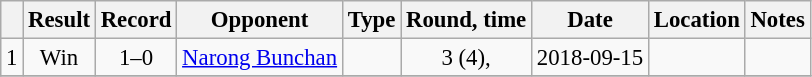<table class="wikitable" style="text-align:center; font-size:95%">
<tr>
<th></th>
<th>Result</th>
<th>Record</th>
<th>Opponent</th>
<th>Type</th>
<th>Round, time</th>
<th>Date</th>
<th>Location</th>
<th>Notes</th>
</tr>
<tr>
<td>1</td>
<td>Win</td>
<td>1–0</td>
<td style="text-align:left;"> <a href='#'>Narong Bunchan</a></td>
<td></td>
<td>3 (4), </td>
<td>2018-09-15</td>
<td style="text-align:left;"> </td>
<td></td>
</tr>
<tr>
</tr>
</table>
